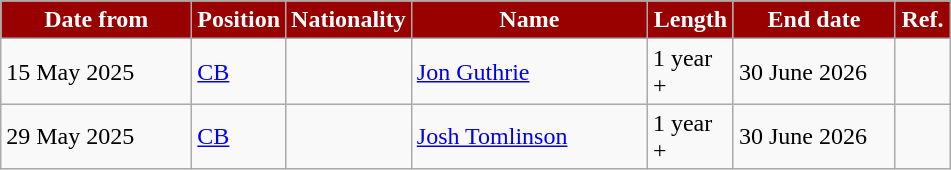<table class="wikitable plainrowheaders sortable">
<tr>
<th style="background:#990000; color:white; width:120px;">Date from</th>
<th style="background:#990000; color:white; width:50px;">Position</th>
<th style="background:#990000; color:white; width:40px;">Nationality</th>
<th style="background:#990000; color:white; width:150px;">Name</th>
<th style="background:#990000; color:white; width:50px;">Length</th>
<th style="background:#990000; color:white; width:100px;">End date</th>
<th style="background:#990000; color:white; width:30px;">Ref.</th>
</tr>
<tr>
<td>15 May 2025</td>
<td><a href='#'>CB</a></td>
<td></td>
<td><a href='#'>Jon Guthrie</a></td>
<td>1 year +</td>
<td>30 June 2026</td>
<td></td>
</tr>
<tr>
<td>29 May 2025</td>
<td><a href='#'>CB</a></td>
<td></td>
<td><a href='#'>Josh Tomlinson</a></td>
<td>1 year +</td>
<td>30 June 2026</td>
<td></td>
</tr>
</table>
